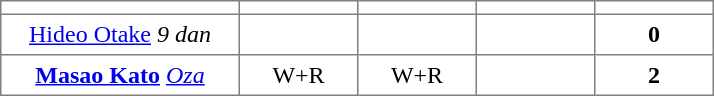<table class="toccolours" border="1" cellpadding="4" cellspacing="0" style="border-collapse: collapse; margin:0;">
<tr>
<th width=150></th>
<th width=70></th>
<th width=70></th>
<th width=70></th>
<th width=70></th>
</tr>
<tr align=center>
<td><a href='#'>Hideo Otake</a> <em>9 dan</em></td>
<td></td>
<td></td>
<td></td>
<td><strong>0</strong></td>
</tr>
<tr align=center>
<td><strong><a href='#'>Masao Kato</a></strong> <em><a href='#'>Oza</a></em></td>
<td>W+R</td>
<td>W+R</td>
<td></td>
<td><strong>2</strong></td>
</tr>
</table>
